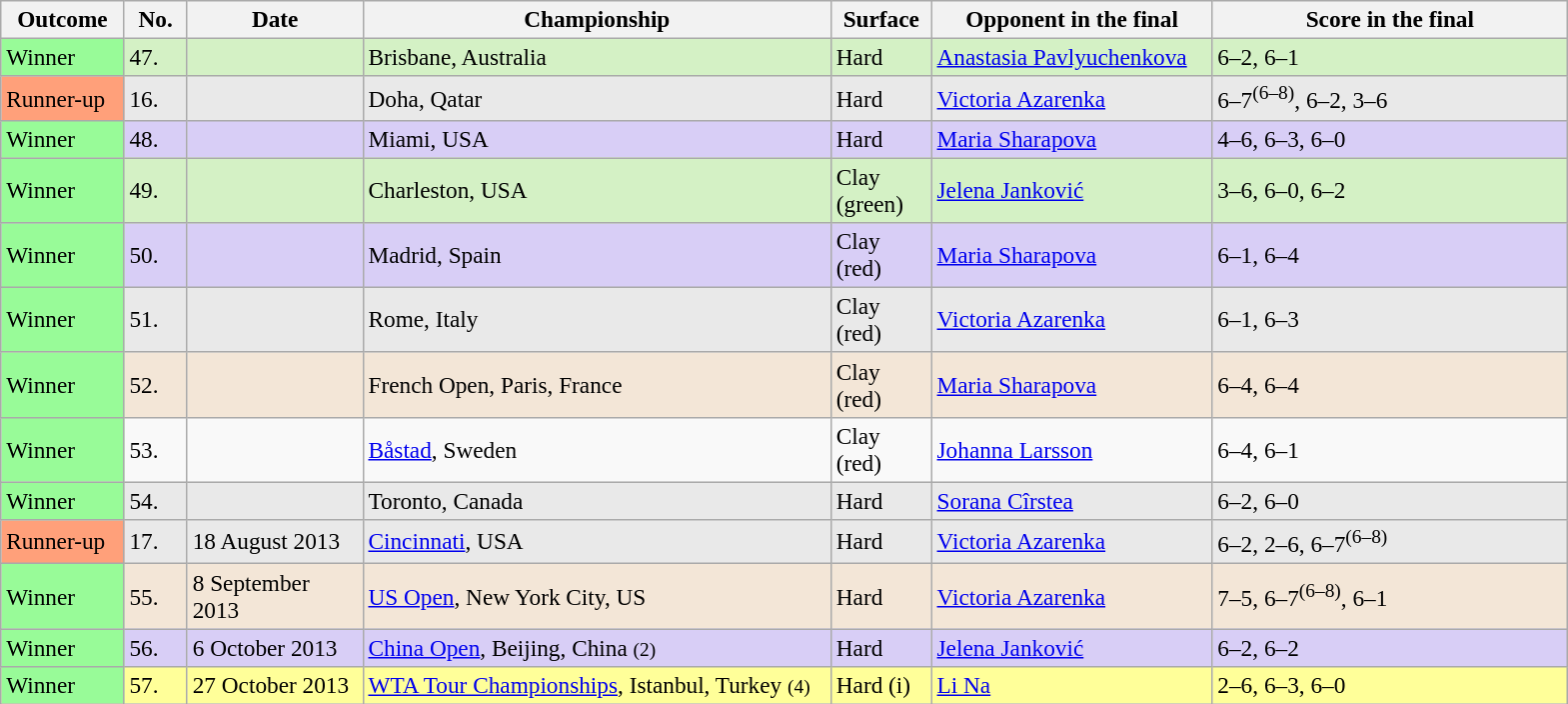<table class="sortable wikitable" style=font-size:97%>
<tr>
<th width=75>Outcome</th>
<th width=35>No.</th>
<th width=110>Date</th>
<th width=305>Championship</th>
<th width=60>Surface</th>
<th width=180>Opponent in the final</th>
<th width=230>Score in the final</th>
</tr>
<tr bgcolor=#d4f1c5>
<td bgcolor=98FB98>Winner</td>
<td>47.</td>
<td></td>
<td>Brisbane, Australia</td>
<td>Hard</td>
<td> <a href='#'>Anastasia Pavlyuchenkova</a></td>
<td>6–2, 6–1</td>
</tr>
<tr bgcolor=e9e9e9>
<td bgcolor=ffa07a>Runner-up</td>
<td>16.</td>
<td></td>
<td>Doha, Qatar</td>
<td>Hard</td>
<td> <a href='#'>Victoria Azarenka</a></td>
<td>6–7<sup>(6–8)</sup>, 6–2, 3–6</td>
</tr>
<tr bgcolor=#D8CEF6>
<td bgcolor=98FB98>Winner</td>
<td>48.</td>
<td></td>
<td>Miami, USA </td>
<td>Hard</td>
<td> <a href='#'>Maria Sharapova</a></td>
<td>4–6, 6–3, 6–0</td>
</tr>
<tr bgcolor=#d4f1c5>
<td bgcolor=98FB98>Winner</td>
<td>49.</td>
<td></td>
<td>Charleston, USA </td>
<td>Clay (green)</td>
<td> <a href='#'>Jelena Janković</a></td>
<td>3–6, 6–0, 6–2</td>
</tr>
<tr bgcolor=#D8CEF6>
<td bgcolor=98FB98>Winner</td>
<td>50.</td>
<td></td>
<td>Madrid, Spain </td>
<td>Clay (red)</td>
<td> <a href='#'>Maria Sharapova</a></td>
<td>6–1, 6–4</td>
</tr>
<tr bgcolor=e9e9e9>
<td bgcolor=98FB98>Winner</td>
<td>51.</td>
<td></td>
<td>Rome, Italy </td>
<td>Clay (red)</td>
<td> <a href='#'>Victoria Azarenka</a></td>
<td>6–1, 6–3</td>
</tr>
<tr bgcolor=f3e6d7>
<td bgcolor=98FB98>Winner</td>
<td>52.</td>
<td></td>
<td>French Open, Paris, France </td>
<td>Clay (red)</td>
<td> <a href='#'>Maria Sharapova</a></td>
<td>6–4, 6–4</td>
</tr>
<tr>
<td bgcolor=98FB98>Winner</td>
<td>53.</td>
<td></td>
<td><a href='#'>Båstad</a>, Sweden</td>
<td>Clay (red)</td>
<td> <a href='#'>Johanna Larsson</a></td>
<td>6–4, 6–1</td>
</tr>
<tr bgcolor=e9e9e9>
<td bgcolor=98FB98>Winner</td>
<td>54.</td>
<td></td>
<td>Toronto, Canada </td>
<td>Hard</td>
<td> <a href='#'>Sorana Cîrstea</a></td>
<td>6–2, 6–0</td>
</tr>
<tr bgcolor=e9e9e9>
<td bgcolor=ffa07a>Runner-up</td>
<td>17.</td>
<td>18 August 2013</td>
<td><a href='#'>Cincinnati</a>, USA</td>
<td>Hard</td>
<td> <a href='#'>Victoria Azarenka</a></td>
<td>6–2, 2–6, 6–7<sup>(6–8)</sup></td>
</tr>
<tr bgcolor=f3e6d7>
<td bgcolor=98FB98>Winner</td>
<td>55.</td>
<td>8 September 2013</td>
<td><a href='#'>US Open</a>, New York City, US </td>
<td>Hard</td>
<td> <a href='#'>Victoria Azarenka</a></td>
<td>7–5, 6–7<sup>(6–8)</sup>, 6–1</td>
</tr>
<tr bgcolor=#D8CEF6>
<td bgcolor=98FB98>Winner</td>
<td>56.</td>
<td>6 October 2013</td>
<td><a href='#'>China Open</a>, Beijing, China <small>(2)</small></td>
<td>Hard</td>
<td> <a href='#'>Jelena Janković</a></td>
<td>6–2, 6–2</td>
</tr>
<tr bgcolor=FFFF99>
<td bgcolor=98FB98>Winner</td>
<td>57.</td>
<td>27 October 2013</td>
<td><a href='#'>WTA Tour Championships</a>, Istanbul, Turkey <small>(4)</small></td>
<td>Hard (i)</td>
<td> <a href='#'>Li Na</a></td>
<td>2–6, 6–3, 6–0</td>
</tr>
</table>
